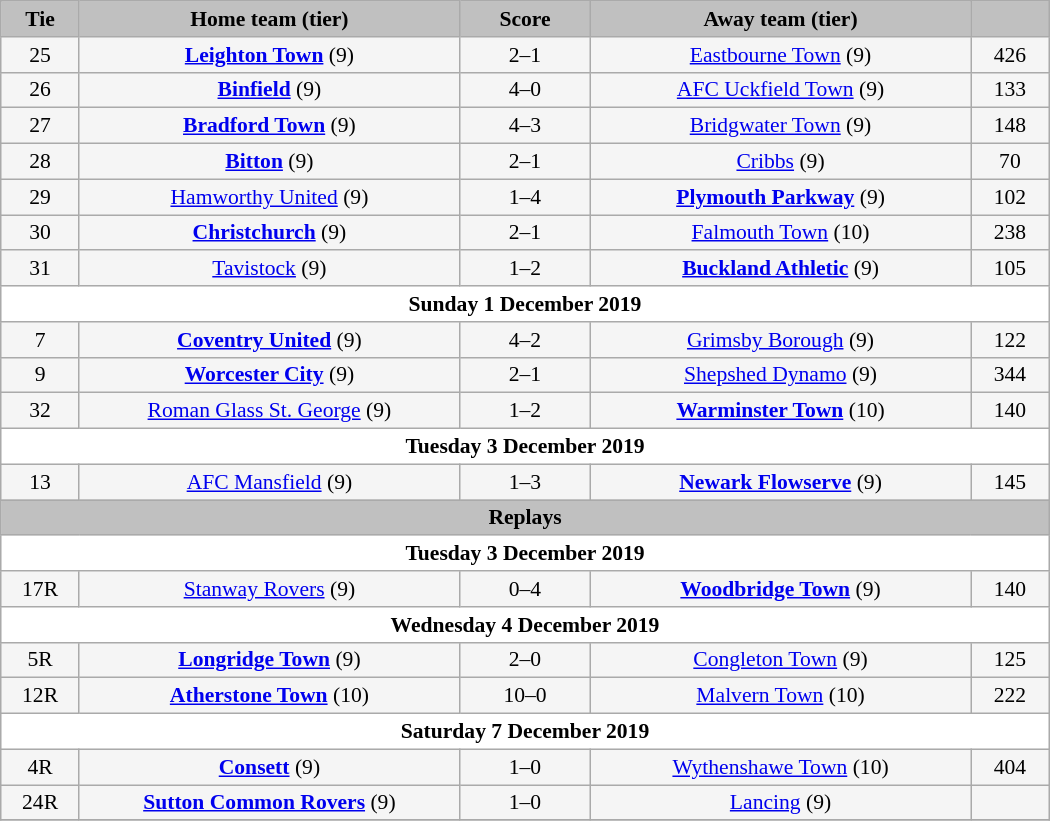<table class="wikitable" style="width: 700px; background:WhiteSmoke; text-align:center; font-size:90%">
<tr>
<td scope="col" style="width:  7.50%; background:silver;"><strong>Tie</strong></td>
<td scope="col" style="width: 36.25%; background:silver;"><strong>Home team (tier)</strong></td>
<td scope="col" style="width: 12.50%; background:silver;"><strong>Score</strong></td>
<td scope="col" style="width: 36.25%; background:silver;"><strong>Away team (tier)</strong></td>
<td scope="col" style="width:  7.50%; background:silver;"><strong></strong></td>
</tr>
<tr>
<td>25</td>
<td><strong><a href='#'>Leighton Town</a></strong> (9)</td>
<td>2–1</td>
<td><a href='#'>Eastbourne Town</a> (9)</td>
<td>426</td>
</tr>
<tr>
<td>26</td>
<td><strong><a href='#'>Binfield</a></strong> (9)</td>
<td>4–0</td>
<td><a href='#'>AFC Uckfield Town</a> (9)</td>
<td>133</td>
</tr>
<tr>
<td>27</td>
<td><strong><a href='#'>Bradford Town</a></strong> (9)</td>
<td>4–3 </td>
<td><a href='#'>Bridgwater Town</a> (9)</td>
<td>148</td>
</tr>
<tr>
<td>28</td>
<td><strong><a href='#'>Bitton</a></strong> (9)</td>
<td>2–1</td>
<td><a href='#'>Cribbs</a> (9)</td>
<td>70</td>
</tr>
<tr>
<td>29</td>
<td><a href='#'>Hamworthy United</a> (9)</td>
<td>1–4</td>
<td><strong><a href='#'>Plymouth Parkway</a></strong> (9)</td>
<td>102</td>
</tr>
<tr>
<td>30</td>
<td><strong><a href='#'>Christchurch</a></strong> (9)</td>
<td>2–1</td>
<td><a href='#'>Falmouth Town</a> (10)</td>
<td>238</td>
</tr>
<tr>
<td>31</td>
<td><a href='#'>Tavistock</a> (9)</td>
<td>1–2</td>
<td><strong><a href='#'>Buckland Athletic</a></strong> (9)</td>
<td>105</td>
</tr>
<tr>
<td colspan="5" style= background:White><strong>Sunday 1 December 2019</strong></td>
</tr>
<tr>
<td>7</td>
<td><strong><a href='#'>Coventry United</a></strong> (9)</td>
<td>4–2</td>
<td><a href='#'>Grimsby Borough</a> (9)</td>
<td>122</td>
</tr>
<tr>
<td>9</td>
<td><strong><a href='#'>Worcester City</a></strong> (9)</td>
<td>2–1 </td>
<td><a href='#'>Shepshed Dynamo</a> (9)</td>
<td>344</td>
</tr>
<tr>
<td>32</td>
<td><a href='#'>Roman Glass St. George</a> (9)</td>
<td>1–2</td>
<td><strong><a href='#'>Warminster Town</a></strong> (10)</td>
<td>140</td>
</tr>
<tr>
<td colspan="5" style= background:White><strong>Tuesday 3 December 2019</strong></td>
</tr>
<tr>
<td>13</td>
<td><a href='#'>AFC Mansfield</a> (9)</td>
<td>1–3</td>
<td><strong><a href='#'>Newark Flowserve</a></strong> (9)</td>
<td>145</td>
</tr>
<tr>
<td colspan="5" style= background:Silver><strong>Replays</strong></td>
</tr>
<tr>
<td colspan="5" style= background:White><strong>Tuesday 3 December 2019</strong></td>
</tr>
<tr>
<td>17R</td>
<td><a href='#'>Stanway Rovers</a> (9)</td>
<td>0–4</td>
<td><strong><a href='#'>Woodbridge Town</a></strong> (9)</td>
<td>140</td>
</tr>
<tr>
<td colspan="5" style= background:White><strong>Wednesday 4 December 2019</strong></td>
</tr>
<tr>
<td>5R</td>
<td><strong><a href='#'>Longridge Town</a></strong> (9)</td>
<td>2–0</td>
<td><a href='#'>Congleton Town</a> (9)</td>
<td>125</td>
</tr>
<tr>
<td>12R</td>
<td><strong><a href='#'>Atherstone Town</a></strong> (10)</td>
<td>10–0</td>
<td><a href='#'>Malvern Town</a> (10)</td>
<td>222</td>
</tr>
<tr>
<td colspan="5" style= background:White><strong>Saturday 7 December 2019</strong></td>
</tr>
<tr>
<td>4R</td>
<td><strong><a href='#'>Consett</a></strong> (9)</td>
<td>1–0</td>
<td><a href='#'>Wythenshawe Town</a> (10)</td>
<td>404</td>
</tr>
<tr>
<td>24R</td>
<td><strong><a href='#'>Sutton Common Rovers</a></strong> (9)</td>
<td>1–0</td>
<td><a href='#'>Lancing</a> (9)</td>
<td></td>
</tr>
<tr>
</tr>
</table>
